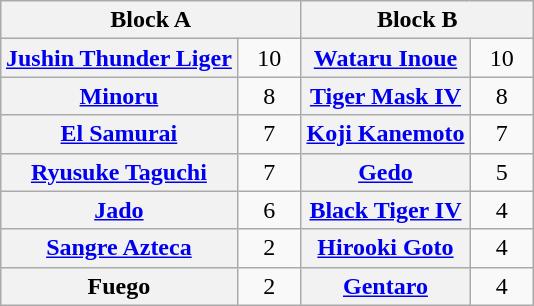<table class="wikitable" style="margin: 1em auto 1em auto;text-align:center">
<tr>
<th colspan="2">Block A</th>
<th colspan="2">Block B</th>
</tr>
<tr>
<th><a href='#'>Jushin Thunder Liger</a></th>
<td style="width:35px">10</td>
<th><a href='#'>Wataru Inoue</a></th>
<td style="width:35px">10</td>
</tr>
<tr>
<th><a href='#'>Minoru</a></th>
<td>8</td>
<th><a href='#'>Tiger Mask IV</a></th>
<td>8</td>
</tr>
<tr>
<th><a href='#'>El Samurai</a></th>
<td>7</td>
<th><a href='#'>Koji Kanemoto</a></th>
<td>7</td>
</tr>
<tr>
<th><a href='#'>Ryusuke Taguchi</a></th>
<td>7</td>
<th><a href='#'>Gedo</a></th>
<td>5</td>
</tr>
<tr>
<th><a href='#'>Jado</a></th>
<td>6</td>
<th><a href='#'>Black Tiger IV</a></th>
<td>4</td>
</tr>
<tr>
<th><a href='#'>Sangre Azteca</a></th>
<td>2</td>
<th><a href='#'>Hirooki Goto</a></th>
<td>4</td>
</tr>
<tr>
<th>Fuego</th>
<td>2</td>
<th><a href='#'>Gentaro</a></th>
<td>4</td>
</tr>
</table>
